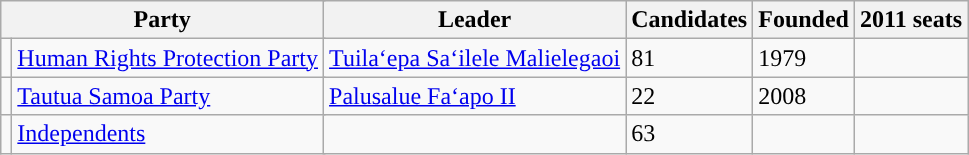<table class=wikitable>
<tr>
<th colspan=3>Party</th>
<th>Leader</th>
<th>Candidates</th>
<th>Founded</th>
<th>2011 seats</th>
</tr>
<tr>
<td style="background:"></td>
<td colspan="2"><a href='#'>Human Rights Protection Party</a></td>
<td><a href='#'>Tuilaʻepa Saʻilele Malielegaoi</a></td>
<td>81</td>
<td>1979</td>
<td></td>
</tr>
<tr>
<td style="background:"></td>
<td colspan="2"><a href='#'>Tautua Samoa Party</a></td>
<td><a href='#'>Palusalue Faʻapo II</a></td>
<td>22</td>
<td>2008</td>
<td></td>
</tr>
<tr>
<td style="background:"></td>
<td colspan="2"><a href='#'>Independents</a></td>
<td></td>
<td>63</td>
<td></td>
<td></td>
</tr>
</table>
